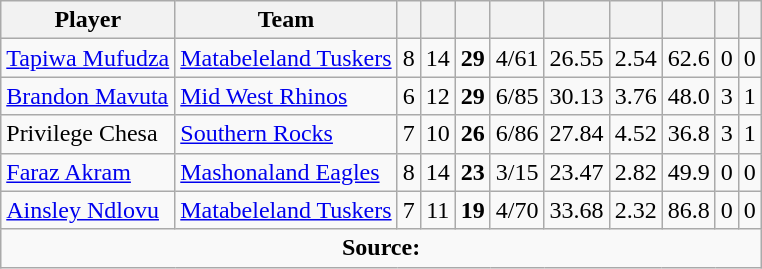<table class="wikitable sortable" style="text-align:center">
<tr>
<th class="unsortable">Player</th>
<th>Team</th>
<th></th>
<th></th>
<th></th>
<th></th>
<th></th>
<th></th>
<th></th>
<th></th>
<th></th>
</tr>
<tr>
<td style="text-align:left"><a href='#'>Tapiwa Mufudza</a></td>
<td style="text-align:left"><a href='#'>Matabeleland Tuskers</a></td>
<td>8</td>
<td>14</td>
<td><strong>29</strong></td>
<td>4/61</td>
<td>26.55</td>
<td>2.54</td>
<td>62.6</td>
<td>0</td>
<td>0</td>
</tr>
<tr>
<td style="text-align:left"><a href='#'>Brandon Mavuta</a></td>
<td style="text-align:left"><a href='#'>Mid West Rhinos</a></td>
<td>6</td>
<td>12</td>
<td><strong>29</strong></td>
<td>6/85</td>
<td>30.13</td>
<td>3.76</td>
<td>48.0</td>
<td>3</td>
<td>1</td>
</tr>
<tr>
<td style="text-align:left">Privilege Chesa</td>
<td style="text-align:left"><a href='#'>Southern Rocks</a></td>
<td>7</td>
<td>10</td>
<td><strong>26</strong></td>
<td>6/86</td>
<td>27.84</td>
<td>4.52</td>
<td>36.8</td>
<td>3</td>
<td>1</td>
</tr>
<tr>
<td style="text-align:left"><a href='#'>Faraz Akram</a></td>
<td style="text-align:left"><a href='#'>Mashonaland Eagles</a></td>
<td>8</td>
<td>14</td>
<td><strong>23</strong></td>
<td>3/15</td>
<td>23.47</td>
<td>2.82</td>
<td>49.9</td>
<td>0</td>
<td>0</td>
</tr>
<tr>
<td style="text-align:left"><a href='#'>Ainsley Ndlovu</a></td>
<td style="text-align:left"><a href='#'>Matabeleland Tuskers</a></td>
<td>7</td>
<td>11</td>
<td><strong>19</strong></td>
<td>4/70</td>
<td>33.68</td>
<td>2.32</td>
<td>86.8</td>
<td>0</td>
<td>0</td>
</tr>
<tr class="sortbottom">
<td colspan="14"><strong>Source:</strong> </td>
</tr>
</table>
